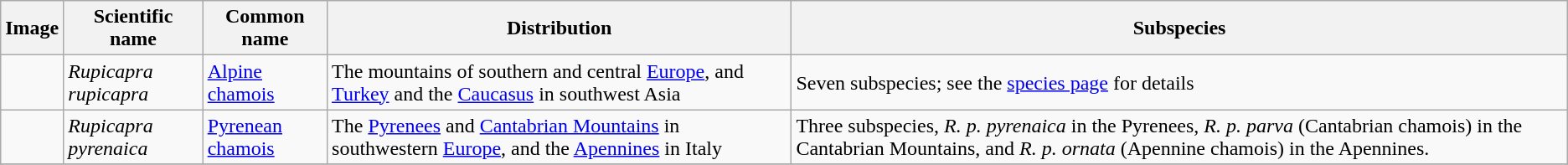<table class="wikitable">
<tr>
<th>Image</th>
<th>Scientific name</th>
<th>Common name</th>
<th>Distribution</th>
<th>Subspecies</th>
</tr>
<tr>
<td></td>
<td><em>Rupicapra rupicapra</em></td>
<td><a href='#'>Alpine chamois</a></td>
<td>The mountains of southern and central <a href='#'>Europe</a>, and <a href='#'>Turkey</a> and the <a href='#'>Caucasus</a> in southwest Asia</td>
<td>Seven subspecies; see the <a href='#'>species page</a> for details</td>
</tr>
<tr>
<td></td>
<td><em>Rupicapra pyrenaica</em></td>
<td><a href='#'>Pyrenean chamois</a></td>
<td>The <a href='#'>Pyrenees</a> and <a href='#'>Cantabrian Mountains</a> in southwestern <a href='#'>Europe</a>, and the <a href='#'>Apennines</a> in Italy</td>
<td>Three subspecies, <em>R. p. pyrenaica</em> in the Pyrenees, <em>R. p. parva</em> (Cantabrian chamois) in the Cantabrian Mountains, and <em>R. p. ornata</em> (Apennine chamois) in the Apennines.</td>
</tr>
<tr>
</tr>
</table>
